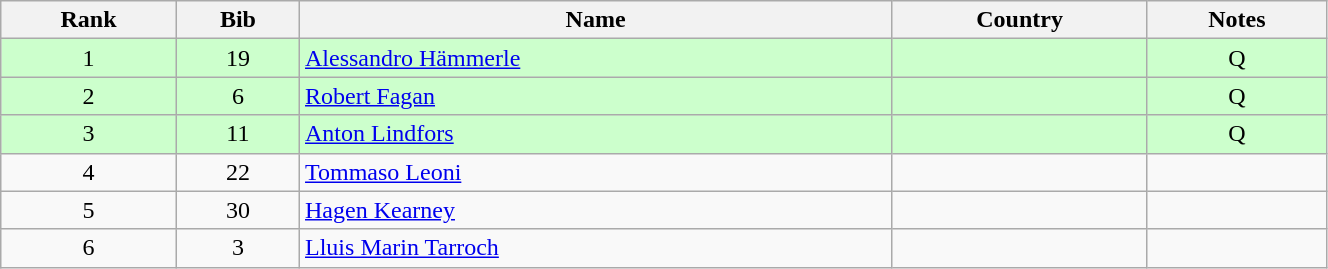<table class="wikitable" style="text-align:center;" width=70%>
<tr>
<th>Rank</th>
<th>Bib</th>
<th>Name</th>
<th>Country</th>
<th>Notes</th>
</tr>
<tr bgcolor="#ccffcc">
<td>1</td>
<td>19</td>
<td align=left><a href='#'>Alessandro Hämmerle</a></td>
<td align=left></td>
<td>Q</td>
</tr>
<tr bgcolor="#ccffcc">
<td>2</td>
<td>6</td>
<td align=left><a href='#'>Robert Fagan</a></td>
<td align=left></td>
<td>Q</td>
</tr>
<tr bgcolor="#ccffcc">
<td>3</td>
<td>11</td>
<td align=left><a href='#'>Anton Lindfors</a></td>
<td align=left></td>
<td>Q</td>
</tr>
<tr>
<td>4</td>
<td>22</td>
<td align=left><a href='#'>Tommaso Leoni</a></td>
<td align=left></td>
<td></td>
</tr>
<tr>
<td>5</td>
<td>30</td>
<td align=left><a href='#'>Hagen Kearney</a></td>
<td align=left></td>
<td></td>
</tr>
<tr>
<td>6</td>
<td>3</td>
<td align=left><a href='#'>Lluis Marin Tarroch</a></td>
<td align=left></td>
<td></td>
</tr>
</table>
